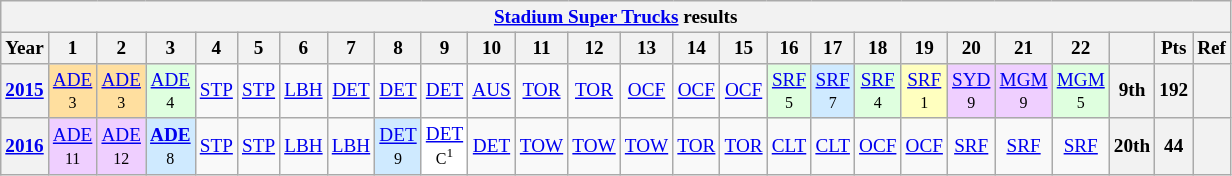<table class="wikitable" style="text-align:center; font-size:80%">
<tr>
<th colspan=45><a href='#'>Stadium Super Trucks</a> results</th>
</tr>
<tr>
<th>Year</th>
<th>1</th>
<th>2</th>
<th>3</th>
<th>4</th>
<th>5</th>
<th>6</th>
<th>7</th>
<th>8</th>
<th>9</th>
<th>10</th>
<th>11</th>
<th>12</th>
<th>13</th>
<th>14</th>
<th>15</th>
<th>16</th>
<th>17</th>
<th>18</th>
<th>19</th>
<th>20</th>
<th>21</th>
<th>22</th>
<th></th>
<th>Pts</th>
<th>Ref</th>
</tr>
<tr>
<th><a href='#'>2015</a></th>
<td style="background:#FFDF9F;"><a href='#'>ADE</a><br><small>3</small></td>
<td style="background:#FFDF9F;"><a href='#'>ADE</a><br><small>3</small></td>
<td style="background:#DFFFDF;"><a href='#'>ADE</a><br><small>4</small></td>
<td><a href='#'>STP</a></td>
<td><a href='#'>STP</a></td>
<td><a href='#'>LBH</a></td>
<td><a href='#'>DET</a></td>
<td><a href='#'>DET</a></td>
<td><a href='#'>DET</a></td>
<td><a href='#'>AUS</a></td>
<td><a href='#'>TOR</a></td>
<td><a href='#'>TOR</a></td>
<td><a href='#'>OCF</a></td>
<td><a href='#'>OCF</a></td>
<td><a href='#'>OCF</a></td>
<td style="background:#DFFFDF;"><a href='#'>SRF</a><br><small>5</small></td>
<td style="background:#CFEAFF;"><a href='#'>SRF</a><br><small>7</small></td>
<td style="background:#DFFFDF;"><a href='#'>SRF</a><br><small>4</small></td>
<td style="background:#FFFFBF;"><a href='#'>SRF</a><br><small>1</small></td>
<td style="background:#EFCFFF;"><a href='#'>SYD</a><br><small>9</small></td>
<td style="background:#EFCFFF;"><a href='#'>MGM</a><br><small>9</small></td>
<td style="background:#DFFFDF;"><a href='#'>MGM</a><br><small>5</small></td>
<th>9th</th>
<th>192</th>
<th></th>
</tr>
<tr>
<th><a href='#'>2016</a></th>
<td style="background:#EFCFFF;"><a href='#'>ADE</a><br><small>11</small></td>
<td style="background:#EFCFFF;"><a href='#'>ADE</a><br><small>12</small></td>
<td style="background:#CFEAFF;"><strong><a href='#'>ADE</a></strong><br><small>8</small></td>
<td><a href='#'>STP</a></td>
<td><a href='#'>STP</a></td>
<td><a href='#'>LBH</a></td>
<td><a href='#'>LBH</a></td>
<td style="background:#CFEAFF;"><a href='#'>DET</a><br><small>9</small></td>
<td style="background:#FFFFFF;"><a href='#'>DET</a><br><small>C<sup>1</sup></small></td>
<td><a href='#'>DET</a></td>
<td><a href='#'>TOW</a></td>
<td><a href='#'>TOW</a></td>
<td><a href='#'>TOW</a></td>
<td><a href='#'>TOR</a></td>
<td><a href='#'>TOR</a></td>
<td><a href='#'>CLT</a></td>
<td><a href='#'>CLT</a></td>
<td><a href='#'>OCF</a></td>
<td><a href='#'>OCF</a></td>
<td><a href='#'>SRF</a></td>
<td><a href='#'>SRF</a></td>
<td><a href='#'>SRF</a></td>
<th>20th</th>
<th>44</th>
<th></th>
</tr>
</table>
